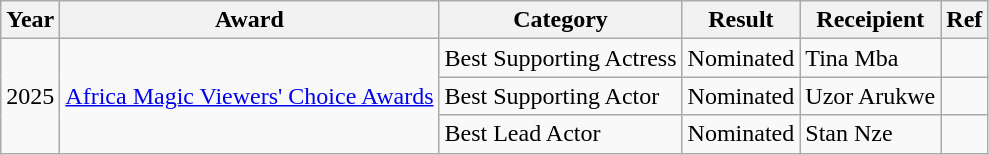<table class="wikitable">
<tr>
<th>Year</th>
<th>Award</th>
<th>Category</th>
<th>Result</th>
<th>Receipient</th>
<th>Ref</th>
</tr>
<tr>
<td rowspan="3">2025</td>
<td rowspan="3"><a href='#'>Africa Magic Viewers' Choice Awards</a></td>
<td>Best Supporting Actress</td>
<td>Nominated</td>
<td>Tina Mba</td>
<td></td>
</tr>
<tr>
<td>Best Supporting Actor</td>
<td>Nominated</td>
<td>Uzor Arukwe</td>
<td></td>
</tr>
<tr>
<td>Best Lead Actor</td>
<td>Nominated</td>
<td>Stan Nze</td>
<td></td>
</tr>
</table>
